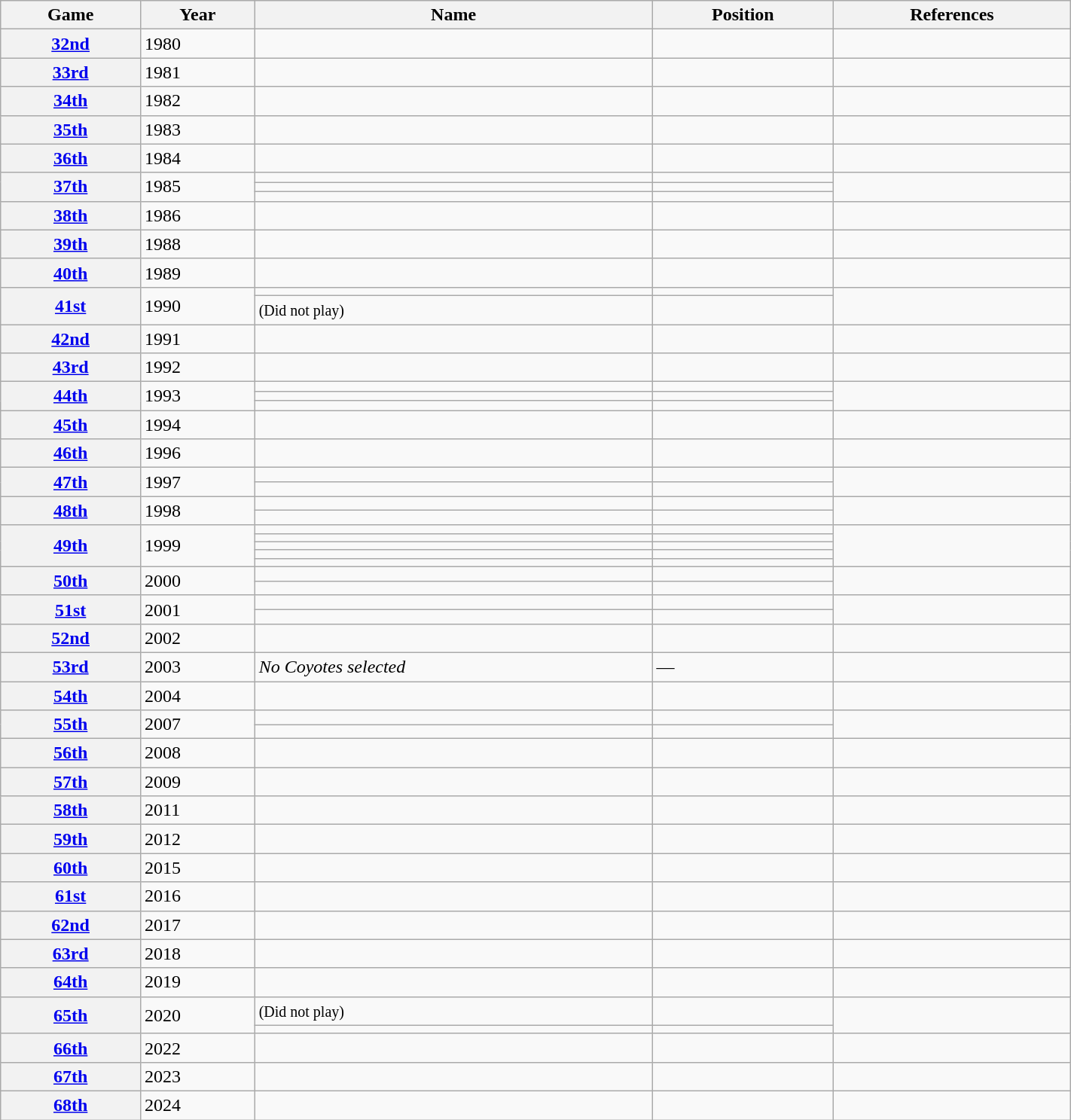<table class="wikitable sortable" width="75%">
<tr>
<th scope="col">Game</th>
<th scope="col">Year</th>
<th scope="col">Name</th>
<th scope="col">Position</th>
<th scope="col" class="unsortable">References</th>
</tr>
<tr>
<th scope="row"><a href='#'>32nd</a></th>
<td>1980</td>
<td></td>
<td></td>
<td></td>
</tr>
<tr>
<th scope="row"><a href='#'>33rd</a></th>
<td>1981</td>
<td></td>
<td></td>
<td></td>
</tr>
<tr>
<th scope="row"><a href='#'>34th</a></th>
<td>1982</td>
<td></td>
<td></td>
<td></td>
</tr>
<tr>
<th scope="row"><a href='#'>35th</a></th>
<td>1983</td>
<td></td>
<td></td>
<td></td>
</tr>
<tr>
<th scope="row"><a href='#'>36th</a></th>
<td>1984</td>
<td></td>
<td></td>
<td></td>
</tr>
<tr>
<th scope="row" rowspan="3"><a href='#'>37th</a></th>
<td rowspan="3">1985</td>
<td></td>
<td></td>
<td rowspan="3"></td>
</tr>
<tr>
<td></td>
<td></td>
</tr>
<tr>
<td></td>
<td></td>
</tr>
<tr>
<th scope="row"><a href='#'>38th</a></th>
<td>1986</td>
<td></td>
<td></td>
<td></td>
</tr>
<tr>
<th scope="row"><a href='#'>39th</a></th>
<td>1988</td>
<td></td>
<td></td>
<td></td>
</tr>
<tr>
<th scope="row"><a href='#'>40th</a></th>
<td>1989</td>
<td></td>
<td></td>
<td></td>
</tr>
<tr>
<th scope="row" rowspan="2"><a href='#'>41st</a></th>
<td rowspan="2">1990</td>
<td></td>
<td></td>
<td rowspan="2"></td>
</tr>
<tr>
<td> <small>(Did not play)</small></td>
<td></td>
</tr>
<tr>
<th scope="row"><a href='#'>42nd</a></th>
<td>1991</td>
<td></td>
<td></td>
<td></td>
</tr>
<tr>
<th scope="row"><a href='#'>43rd</a></th>
<td>1992</td>
<td></td>
<td></td>
<td></td>
</tr>
<tr>
<th scope="row" rowspan="3"><a href='#'>44th</a></th>
<td rowspan="3">1993</td>
<td></td>
<td></td>
<td rowspan="3"></td>
</tr>
<tr>
<td></td>
<td></td>
</tr>
<tr>
<td></td>
<td></td>
</tr>
<tr>
<th scope="row"><a href='#'>45th</a></th>
<td>1994</td>
<td></td>
<td></td>
<td></td>
</tr>
<tr>
<th scope="row"><a href='#'>46th</a></th>
<td>1996</td>
<td></td>
<td></td>
<td></td>
</tr>
<tr>
<th scope="row" rowspan="2"><a href='#'>47th</a></th>
<td rowspan="2">1997</td>
<td></td>
<td></td>
<td rowspan="2"></td>
</tr>
<tr>
<td></td>
<td></td>
</tr>
<tr>
<th scope="row" rowspan="2"><a href='#'>48th</a></th>
<td rowspan="2">1998</td>
<td></td>
<td></td>
<td rowspan="2"></td>
</tr>
<tr>
<td></td>
<td></td>
</tr>
<tr>
<th scope="row" rowspan="5"><a href='#'>49th</a></th>
<td rowspan="5">1999</td>
<td></td>
<td></td>
<td rowspan="5"></td>
</tr>
<tr>
<td></td>
<td></td>
</tr>
<tr>
<td></td>
<td></td>
</tr>
<tr>
<td></td>
<td></td>
</tr>
<tr>
<td></td>
<td></td>
</tr>
<tr>
<th scope="row" rowspan="2"><a href='#'>50th</a></th>
<td rowspan="2">2000</td>
<td></td>
<td></td>
<td rowspan="2"></td>
</tr>
<tr>
<td></td>
<td></td>
</tr>
<tr>
<th scope="row" rowspan="2"><a href='#'>51st</a></th>
<td rowspan="2">2001</td>
<td></td>
<td></td>
<td rowspan="2"></td>
</tr>
<tr>
<td></td>
<td></td>
</tr>
<tr>
<th scope="row"><a href='#'>52nd</a></th>
<td>2002</td>
<td></td>
<td></td>
<td></td>
</tr>
<tr>
<th scope="row"><a href='#'>53rd</a></th>
<td>2003</td>
<td><em>No Coyotes selected</em></td>
<td>—</td>
<td></td>
</tr>
<tr>
<th scope="row"><a href='#'>54th</a></th>
<td>2004</td>
<td></td>
<td></td>
<td></td>
</tr>
<tr>
<th scope="row" rowspan="2"><a href='#'>55th</a></th>
<td rowspan="2">2007</td>
<td></td>
<td></td>
<td rowspan="2"></td>
</tr>
<tr>
<td></td>
<td></td>
</tr>
<tr>
<th scope="row"><a href='#'>56th</a></th>
<td>2008</td>
<td></td>
<td></td>
<td></td>
</tr>
<tr>
<th scope="row"><a href='#'>57th</a></th>
<td>2009</td>
<td></td>
<td></td>
<td></td>
</tr>
<tr>
<th scope="row"><a href='#'>58th</a></th>
<td>2011</td>
<td></td>
<td></td>
<td></td>
</tr>
<tr>
<th scope="row"><a href='#'>59th</a></th>
<td>2012</td>
<td></td>
<td></td>
<td></td>
</tr>
<tr>
<th scope="row"><a href='#'>60th</a></th>
<td>2015</td>
<td></td>
<td></td>
<td></td>
</tr>
<tr>
<th scope="row"><a href='#'>61st</a></th>
<td>2016</td>
<td></td>
<td></td>
<td></td>
</tr>
<tr>
<th scope="row"><a href='#'>62nd</a></th>
<td>2017</td>
<td></td>
<td></td>
<td></td>
</tr>
<tr>
<th scope="row"><a href='#'>63rd</a></th>
<td>2018</td>
<td></td>
<td></td>
<td></td>
</tr>
<tr>
<th scope="row"><a href='#'>64th</a></th>
<td>2019</td>
<td></td>
<td></td>
<td></td>
</tr>
<tr>
<th scope="row" rowspan="2"><a href='#'>65th</a></th>
<td rowspan="2">2020</td>
<td> <small>(Did not play)</small></td>
<td></td>
<td rowspan="2"></td>
</tr>
<tr>
<td></td>
<td></td>
</tr>
<tr>
<th scope="row"><a href='#'>66th</a></th>
<td>2022</td>
<td></td>
<td></td>
<td></td>
</tr>
<tr>
<th scope="row"><a href='#'>67th</a></th>
<td>2023</td>
<td></td>
<td></td>
<td></td>
</tr>
<tr>
<th scope="row"><a href='#'>68th</a></th>
<td>2024</td>
<td></td>
<td></td>
<td></td>
</tr>
</table>
